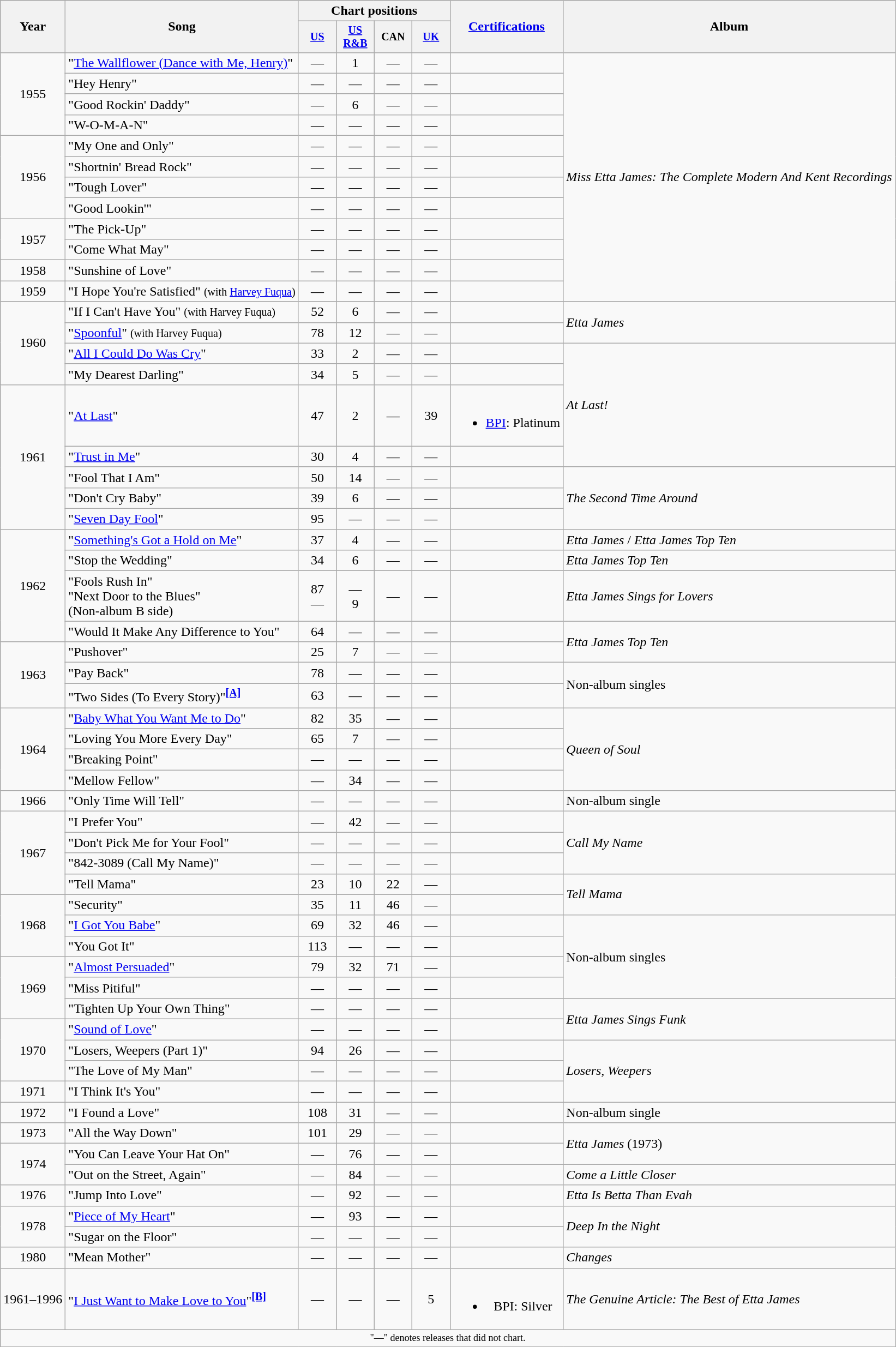<table class="wikitable" style="text-align:center;">
<tr>
<th rowspan="2">Year</th>
<th rowspan="2">Song</th>
<th colspan="4">Chart positions</th>
<th rowspan="2"><a href='#'>Certifications</a></th>
<th rowspan="2">Album</th>
</tr>
<tr style="font-size:smaller;">
<th width="40"><a href='#'>US</a><br></th>
<th width="40"><a href='#'>US R&B</a><br></th>
<th width="40">CAN<br></th>
<th width="40"><a href='#'>UK</a><br></th>
</tr>
<tr>
<td rowspan="4">1955</td>
<td align="left">"<a href='#'>The Wallflower (Dance with Me, Henry)</a>"</td>
<td>—</td>
<td>1</td>
<td>—</td>
<td>—</td>
<td></td>
<td align="left" rowspan="12"><em>Miss Etta James: The Complete Modern And Kent Recordings</em></td>
</tr>
<tr>
<td align="left">"Hey Henry"</td>
<td>—</td>
<td>—</td>
<td>—</td>
<td>—</td>
<td></td>
</tr>
<tr>
<td align="left">"Good Rockin' Daddy"</td>
<td>—</td>
<td>6</td>
<td>—</td>
<td>—</td>
<td></td>
</tr>
<tr>
<td align="left">"W-O-M-A-N"</td>
<td>—</td>
<td>—</td>
<td>—</td>
<td>—</td>
<td></td>
</tr>
<tr>
<td rowspan="4">1956</td>
<td align="left">"My One and Only"</td>
<td>—</td>
<td>—</td>
<td>—</td>
<td>—</td>
<td></td>
</tr>
<tr>
<td align="left">"Shortnin' Bread Rock"</td>
<td>—</td>
<td>—</td>
<td>—</td>
<td>—</td>
<td></td>
</tr>
<tr>
<td align="left">"Tough Lover"</td>
<td>—</td>
<td>—</td>
<td>—</td>
<td>—</td>
<td></td>
</tr>
<tr>
<td align="left">"Good Lookin'"</td>
<td>—</td>
<td>—</td>
<td>—</td>
<td>—</td>
<td></td>
</tr>
<tr>
<td rowspan="2">1957</td>
<td align="left">"The Pick-Up"</td>
<td>—</td>
<td>—</td>
<td>—</td>
<td>—</td>
<td></td>
</tr>
<tr>
<td align="left">"Come What May"</td>
<td>—</td>
<td>—</td>
<td>—</td>
<td>—</td>
<td></td>
</tr>
<tr>
<td>1958</td>
<td align="left">"Sunshine of Love"</td>
<td>—</td>
<td>—</td>
<td>—</td>
<td>—</td>
<td></td>
</tr>
<tr>
<td>1959</td>
<td align="left">"I Hope You're Satisfied" <small>(with <a href='#'>Harvey Fuqua</a>)</small></td>
<td>—</td>
<td>—</td>
<td>—</td>
<td>—</td>
<td></td>
</tr>
<tr>
<td rowspan="4">1960</td>
<td align="left">"If I Can't Have You" <small>(with Harvey Fuqua)</small></td>
<td>52</td>
<td>6</td>
<td>—</td>
<td>—</td>
<td></td>
<td align="left" rowspan="2"><em>Etta James</em></td>
</tr>
<tr>
<td align="left">"<a href='#'>Spoonful</a>" <small>(with Harvey Fuqua)</small></td>
<td>78</td>
<td>12</td>
<td>—</td>
<td>—</td>
<td></td>
</tr>
<tr>
<td align="left">"<a href='#'>All I Could Do Was Cry</a>"</td>
<td>33</td>
<td>2</td>
<td>—</td>
<td>—</td>
<td></td>
<td align="left" rowspan="4"><em>At Last!</em></td>
</tr>
<tr>
<td align="left">"My Dearest Darling"</td>
<td>34</td>
<td>5</td>
<td>—</td>
<td>—</td>
<td></td>
</tr>
<tr>
<td rowspan="5">1961</td>
<td align="left">"<a href='#'>At Last</a>"</td>
<td>47</td>
<td>2</td>
<td>—</td>
<td>39</td>
<td><br><ul><li><a href='#'>BPI</a>: Platinum</li></ul></td>
</tr>
<tr>
<td align="left">"<a href='#'>Trust in Me</a>"</td>
<td>30</td>
<td>4</td>
<td>—</td>
<td>—</td>
<td></td>
</tr>
<tr>
<td align="left">"Fool That I Am"</td>
<td>50</td>
<td>14</td>
<td>—</td>
<td>—</td>
<td></td>
<td align="left" rowspan="3"><em>The Second Time Around</em></td>
</tr>
<tr>
<td align="left">"Don't Cry Baby"</td>
<td>39</td>
<td>6</td>
<td>—</td>
<td>—</td>
<td></td>
</tr>
<tr>
<td align="left">"<a href='#'>Seven Day Fool</a>"</td>
<td>95</td>
<td>—</td>
<td>—</td>
<td>—</td>
<td></td>
</tr>
<tr>
<td rowspan="4">1962</td>
<td align="left">"<a href='#'>Something's Got a Hold on Me</a>"</td>
<td>37</td>
<td>4</td>
<td>—</td>
<td>—</td>
<td></td>
<td align="left" rowspan="1"><em>Etta James</em> / <em>Etta James Top Ten</em></td>
</tr>
<tr>
<td align="left">"Stop the Wedding"</td>
<td>34</td>
<td>6</td>
<td>—</td>
<td>—</td>
<td></td>
<td align="left" rowspan="1"><em>Etta James Top Ten</em></td>
</tr>
<tr>
<td align="left">"Fools Rush In"<br>"Next Door to the Blues"<br>(Non-album B side)</td>
<td>87<br>—</td>
<td>—<br>9</td>
<td>—</td>
<td>—</td>
<td></td>
<td align="left"><em>Etta James Sings for Lovers</em></td>
</tr>
<tr>
<td align="left">"Would It Make Any Difference to You"</td>
<td>64</td>
<td>—</td>
<td>—</td>
<td>—</td>
<td></td>
<td align="left" rowspan="2"><em>Etta James Top Ten</em></td>
</tr>
<tr>
<td rowspan="3">1963</td>
<td align="left">"Pushover"</td>
<td>25</td>
<td>7</td>
<td>—</td>
<td>—</td>
<td></td>
</tr>
<tr>
<td align="left">"Pay Back"</td>
<td>78</td>
<td>—</td>
<td>—</td>
<td>—</td>
<td></td>
<td align="left" rowspan="2">Non-album singles</td>
</tr>
<tr>
<td align="left">"Two Sides (To Every Story)"<sup><span></span><a href='#'><strong>[A]</strong></a></sup></td>
<td>63</td>
<td>—</td>
<td>—</td>
<td>—</td>
<td></td>
</tr>
<tr>
<td rowspan="4">1964</td>
<td align="left">"<a href='#'>Baby What You Want Me to Do</a>"</td>
<td>82</td>
<td>35</td>
<td>—</td>
<td>—</td>
<td></td>
<td align="left" rowspan="4"><em>Queen of Soul</em></td>
</tr>
<tr>
<td align="left">"Loving You More Every Day"</td>
<td>65</td>
<td>7</td>
<td>—</td>
<td>—</td>
<td></td>
</tr>
<tr>
<td align="left">"Breaking Point"</td>
<td>—</td>
<td>—</td>
<td>—</td>
<td>—</td>
<td></td>
</tr>
<tr>
<td align="left">"Mellow Fellow"</td>
<td>—</td>
<td>34</td>
<td>—</td>
<td>—</td>
<td></td>
</tr>
<tr>
<td>1966</td>
<td align="left">"Only Time Will Tell"</td>
<td>—</td>
<td>—</td>
<td>—</td>
<td>—</td>
<td></td>
<td align="left">Non-album single</td>
</tr>
<tr>
<td rowspan="4">1967</td>
<td align="left">"I Prefer You"</td>
<td>—</td>
<td>42</td>
<td>—</td>
<td>—</td>
<td></td>
<td align="left" rowspan="3"><em>Call My Name</em></td>
</tr>
<tr>
<td align="left">"Don't Pick Me for Your Fool"</td>
<td>—</td>
<td>—</td>
<td>—</td>
<td>—</td>
<td></td>
</tr>
<tr>
<td align="left">"842-3089 (Call My Name)"</td>
<td>—</td>
<td>—</td>
<td>—</td>
<td>—</td>
<td></td>
</tr>
<tr>
<td align="left">"Tell Mama"</td>
<td>23</td>
<td>10</td>
<td>22</td>
<td>—</td>
<td></td>
<td align="left" rowspan="2"><em>Tell Mama</em></td>
</tr>
<tr>
<td rowspan="3">1968</td>
<td align="left">"Security"</td>
<td>35</td>
<td>11</td>
<td>46</td>
<td>—</td>
<td></td>
</tr>
<tr>
<td align="left">"<a href='#'>I Got You Babe</a>"</td>
<td>69</td>
<td>32</td>
<td>46</td>
<td>—</td>
<td></td>
<td align="left" rowspan="4">Non-album singles</td>
</tr>
<tr>
<td align="left">"You Got It"</td>
<td>113</td>
<td>—</td>
<td>—</td>
<td>—</td>
<td></td>
</tr>
<tr>
<td rowspan="3">1969</td>
<td align="left">"<a href='#'>Almost Persuaded</a>"</td>
<td>79</td>
<td>32</td>
<td>71</td>
<td>—</td>
<td></td>
</tr>
<tr>
<td align="left">"Miss Pitiful"</td>
<td>—</td>
<td>—</td>
<td>—</td>
<td>—</td>
<td></td>
</tr>
<tr>
<td align="left">"Tighten Up Your Own Thing"</td>
<td>—</td>
<td>—</td>
<td>—</td>
<td>—</td>
<td></td>
<td align="left" rowspan="2"><em>Etta James Sings Funk</em></td>
</tr>
<tr>
<td rowspan="3">1970</td>
<td align="left">"<a href='#'>Sound of Love</a>"</td>
<td>—</td>
<td>—</td>
<td>—</td>
<td>—</td>
<td></td>
</tr>
<tr>
<td align="left">"Losers, Weepers (Part 1)"</td>
<td>94</td>
<td>26</td>
<td>—</td>
<td>—</td>
<td></td>
<td align="left" rowspan="3"><em>Losers, Weepers</em></td>
</tr>
<tr>
<td align="left">"The Love of My Man"</td>
<td>—</td>
<td>—</td>
<td>—</td>
<td>—</td>
<td></td>
</tr>
<tr>
<td>1971</td>
<td align="left">"I Think It's You"</td>
<td>—</td>
<td>—</td>
<td>—</td>
<td>—</td>
<td></td>
</tr>
<tr>
<td>1972</td>
<td align="left">"I Found a Love"</td>
<td>108</td>
<td>31</td>
<td>—</td>
<td>—</td>
<td></td>
<td align="left">Non-album single</td>
</tr>
<tr>
<td>1973</td>
<td align="left">"All the Way Down"</td>
<td>101</td>
<td>29</td>
<td>—</td>
<td>—</td>
<td></td>
<td align="left" rowspan="2"><em>Etta James</em> (1973)</td>
</tr>
<tr>
<td rowspan="2">1974</td>
<td align="left">"You Can Leave Your Hat On"</td>
<td>—</td>
<td>76</td>
<td>—</td>
<td>—</td>
<td></td>
</tr>
<tr>
<td align="left">"Out on the Street, Again"</td>
<td>—</td>
<td>84</td>
<td>—</td>
<td>—</td>
<td></td>
<td align="left"><em>Come a Little Closer</em></td>
</tr>
<tr>
<td>1976</td>
<td align="left">"Jump Into Love"</td>
<td>—</td>
<td>92</td>
<td>—</td>
<td>—</td>
<td></td>
<td align="left"><em>Etta Is Betta Than Evah</em></td>
</tr>
<tr>
<td rowspan="2">1978</td>
<td align="left">"<a href='#'>Piece of My Heart</a>"</td>
<td>—</td>
<td>93</td>
<td>—</td>
<td>—</td>
<td></td>
<td align="left" rowspan="2"><em>Deep In the Night</em></td>
</tr>
<tr>
<td align="left">"Sugar on the Floor"</td>
<td>—</td>
<td>—</td>
<td>—</td>
<td>—</td>
<td></td>
</tr>
<tr>
<td>1980</td>
<td align="left">"Mean Mother"</td>
<td>—</td>
<td>—</td>
<td>—</td>
<td>—</td>
<td></td>
<td align="left"><em>Changes</em></td>
</tr>
<tr>
<td>1961–1996</td>
<td align="left">"<a href='#'>I Just Want to Make Love to You</a>"<sup><span></span><a href='#'><strong>[B]</strong></a></sup></td>
<td>—</td>
<td>—</td>
<td>—</td>
<td>5</td>
<td><br><ul><li>BPI: Silver</li></ul></td>
<td align="left"><em>The Genuine Article: The Best of Etta James</em></td>
</tr>
<tr>
<td align="center" colspan="8" style="font-size: 9pt">"—" denotes releases that did not chart.</td>
</tr>
<tr>
</tr>
</table>
